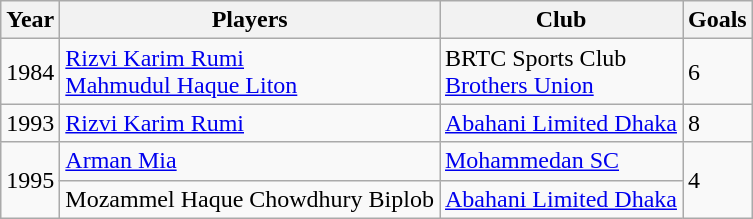<table class="wikitable">
<tr>
<th scope="col">Year</th>
<th scope="col">Players</th>
<th scope="col">Club</th>
<th scope="col">Goals</th>
</tr>
<tr>
<td>1984</td>
<td> <a href='#'>Rizvi Karim Rumi</a> <br>  <a href='#'>Mahmudul Haque Liton</a></td>
<td>BRTC Sports Club <br> <a href='#'>Brothers Union</a></td>
<td>6</td>
</tr>
<tr>
<td>1993</td>
<td> <a href='#'>Rizvi Karim Rumi</a></td>
<td><a href='#'>Abahani Limited Dhaka</a></td>
<td>8</td>
</tr>
<tr>
<td rowspan=2>1995</td>
<td> <a href='#'>Arman Mia</a></td>
<td><a href='#'>Mohammedan SC</a></td>
<td rowspan=2>4</td>
</tr>
<tr>
<td> Mozammel Haque Chowdhury Biplob</td>
<td><a href='#'>Abahani Limited Dhaka</a></td>
</tr>
</table>
